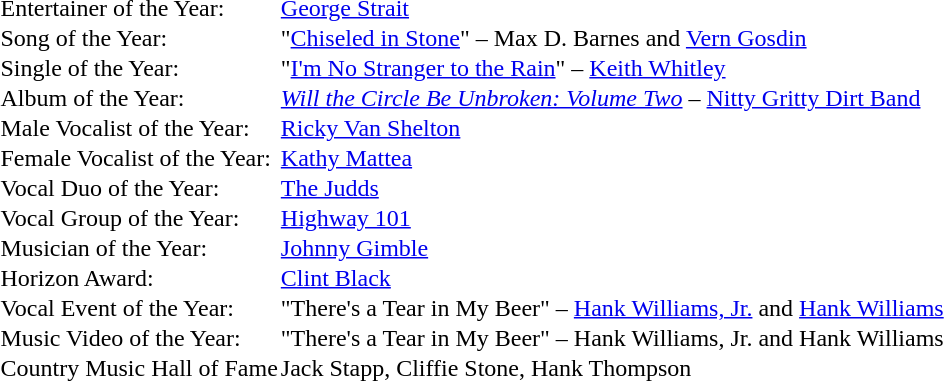<table cellspacing="0" border="0" cellpadding="1">
<tr>
<td>Entertainer of the Year:</td>
<td><a href='#'>George Strait</a></td>
</tr>
<tr>
<td>Song of the Year:</td>
<td>"<a href='#'>Chiseled in Stone</a>" – Max D. Barnes and <a href='#'>Vern Gosdin</a></td>
</tr>
<tr>
<td>Single of the Year:</td>
<td>"<a href='#'>I'm No Stranger to the Rain</a>" – <a href='#'>Keith Whitley</a></td>
</tr>
<tr>
<td>Album of the Year:</td>
<td><em><a href='#'>Will the Circle Be Unbroken: Volume Two</a></em> – <a href='#'>Nitty Gritty Dirt Band</a></td>
</tr>
<tr>
<td>Male Vocalist of the Year:</td>
<td><a href='#'>Ricky Van Shelton</a></td>
</tr>
<tr>
<td>Female Vocalist of the Year:</td>
<td><a href='#'>Kathy Mattea</a></td>
</tr>
<tr>
<td>Vocal Duo of the Year:</td>
<td><a href='#'>The Judds</a></td>
</tr>
<tr>
<td>Vocal Group of the Year:</td>
<td><a href='#'>Highway 101</a></td>
</tr>
<tr>
<td>Musician of the Year:</td>
<td><a href='#'>Johnny Gimble</a></td>
</tr>
<tr>
<td>Horizon Award:</td>
<td><a href='#'>Clint Black</a></td>
</tr>
<tr>
<td>Vocal Event of the Year:</td>
<td>"There's a Tear in My Beer" – <a href='#'>Hank Williams, Jr.</a> and <a href='#'>Hank Williams</a></td>
</tr>
<tr>
<td>Music Video of the Year:</td>
<td>"There's a Tear in My Beer" – Hank Williams, Jr. and Hank Williams</td>
</tr>
<tr>
<td>Country Music Hall of Fame</td>
<td>Jack Stapp, Cliffie Stone, Hank Thompson</td>
</tr>
</table>
